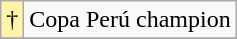<table class="wikitable">
<tr>
<td align=center style="background-color:#fff4a7">†</td>
<td>Copa Perú champion</td>
</tr>
<tr>
</tr>
</table>
